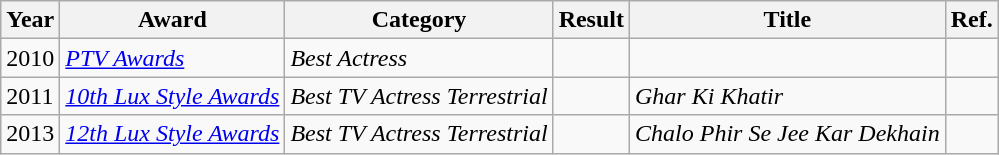<table class="wikitable">
<tr>
<th>Year</th>
<th>Award</th>
<th>Category</th>
<th>Result</th>
<th>Title</th>
<th>Ref.</th>
</tr>
<tr>
<td>2010</td>
<td><em><a href='#'>PTV Awards</a></em></td>
<td><em>Best Actress</em></td>
<td></td>
<td></td>
<td></td>
</tr>
<tr>
<td>2011</td>
<td><em><a href='#'>10th Lux Style Awards</a></em></td>
<td><em>Best TV Actress Terrestrial</em></td>
<td></td>
<td><em>Ghar Ki Khatir</em></td>
<td></td>
</tr>
<tr>
<td>2013</td>
<td><em><a href='#'>12th Lux Style Awards</a></em></td>
<td><em>Best TV Actress Terrestrial</em></td>
<td></td>
<td><em>Chalo Phir Se Jee Kar Dekhain</em></td>
<td></td>
</tr>
</table>
